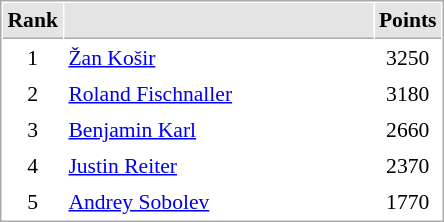<table cellspacing="1" cellpadding="3" style="border:1px solid #aaa; font-size:90%;">
<tr style="background:#e4e4e4;">
<th style="border-bottom:1px solid #aaa; width:10px;">Rank</th>
<th style="border-bottom:1px solid #aaa; width:200px;"></th>
<th style="border-bottom:1px solid #aaa; width:20px;">Points</th>
</tr>
<tr>
<td align=center>1</td>
<td> <a href='#'>Žan Košir</a></td>
<td align=center>3250</td>
</tr>
<tr>
<td align=center>2</td>
<td> <a href='#'>Roland Fischnaller</a></td>
<td align=center>3180</td>
</tr>
<tr>
<td align=center>3</td>
<td> <a href='#'>Benjamin Karl</a></td>
<td align=center>2660</td>
</tr>
<tr>
<td align=center>4</td>
<td> <a href='#'>Justin Reiter</a></td>
<td align=center>2370</td>
</tr>
<tr>
<td align=center>5</td>
<td> <a href='#'>Andrey Sobolev</a></td>
<td align=center>1770</td>
</tr>
</table>
